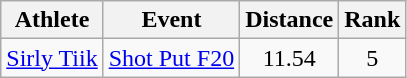<table class="wikitable">
<tr>
<th>Athlete</th>
<th>Event</th>
<th>Distance</th>
<th>Rank</th>
</tr>
<tr align=center>
<td align=left><a href='#'>Sirly Tiik</a></td>
<td align=left><a href='#'>Shot Put F20</a></td>
<td>11.54</td>
<td>5</td>
</tr>
</table>
